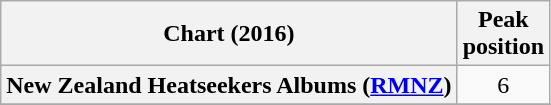<table class="wikitable sortable plainrowheaders" style="text-align:center">
<tr>
<th scope="col">Chart (2016)</th>
<th scope="col">Peak<br> position</th>
</tr>
<tr>
<th scope="row">New Zealand Heatseekers Albums (<a href='#'>RMNZ</a>)</th>
<td>6</td>
</tr>
<tr>
</tr>
</table>
